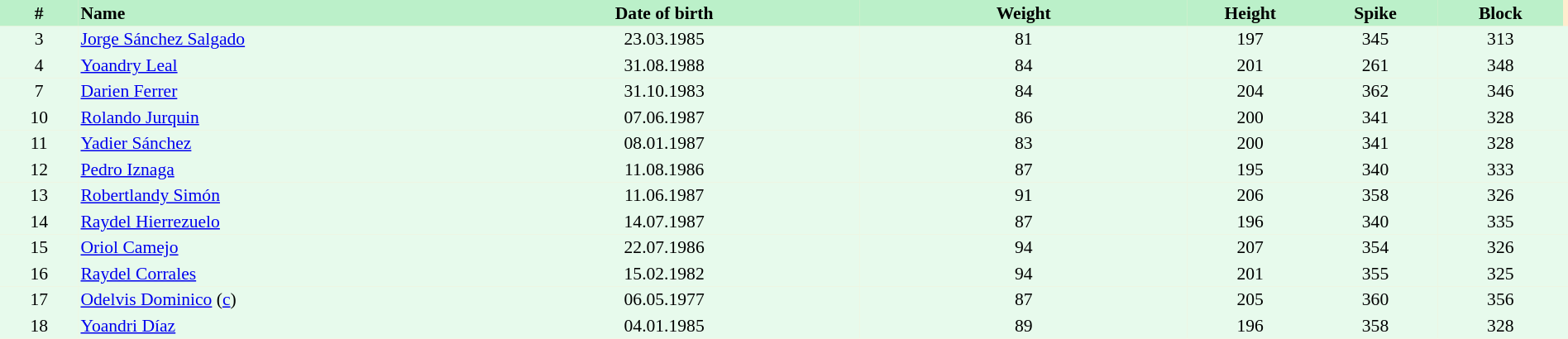<table border=0 cellpadding=2 cellspacing=0  |- bgcolor=#FFECCE style="text-align:center; font-size:90%;" width=100%>
<tr bgcolor=#BBF0C9>
<th width=5%>#</th>
<th width=25% align=left>Name</th>
<th width=25%>Date of birth</th>
<th width=21%>Weight</th>
<th width=8%>Height</th>
<th width=8%>Spike</th>
<th width=8%>Block</th>
</tr>
<tr bgcolor=#E7FAEC>
<td>3</td>
<td align=left><a href='#'>Jorge Sánchez Salgado</a></td>
<td>23.03.1985</td>
<td>81</td>
<td>197</td>
<td>345</td>
<td>313</td>
<td></td>
</tr>
<tr bgcolor=#E7FAEC>
<td>4</td>
<td align=left><a href='#'>Yoandry Leal</a></td>
<td>31.08.1988</td>
<td>84</td>
<td>201</td>
<td>261</td>
<td>348</td>
<td></td>
</tr>
<tr bgcolor=#E7FAEC>
<td>7</td>
<td align=left><a href='#'>Darien Ferrer</a></td>
<td>31.10.1983</td>
<td>84</td>
<td>204</td>
<td>362</td>
<td>346</td>
<td></td>
</tr>
<tr bgcolor=#E7FAEC>
<td>10</td>
<td align=left><a href='#'>Rolando Jurquin</a></td>
<td>07.06.1987</td>
<td>86</td>
<td>200</td>
<td>341</td>
<td>328</td>
<td></td>
</tr>
<tr bgcolor=#E7FAEC>
<td>11</td>
<td align=left><a href='#'>Yadier Sánchez</a></td>
<td>08.01.1987</td>
<td>83</td>
<td>200</td>
<td>341</td>
<td>328</td>
<td></td>
</tr>
<tr bgcolor=#E7FAEC>
<td>12</td>
<td align=left><a href='#'>Pedro Iznaga</a></td>
<td>11.08.1986</td>
<td>87</td>
<td>195</td>
<td>340</td>
<td>333</td>
<td></td>
</tr>
<tr bgcolor=#E7FAEC>
<td>13</td>
<td align=left><a href='#'>Robertlandy Simón</a></td>
<td>11.06.1987</td>
<td>91</td>
<td>206</td>
<td>358</td>
<td>326</td>
<td></td>
</tr>
<tr bgcolor=#E7FAEC>
<td>14</td>
<td align=left><a href='#'>Raydel Hierrezuelo</a></td>
<td>14.07.1987</td>
<td>87</td>
<td>196</td>
<td>340</td>
<td>335</td>
<td></td>
</tr>
<tr bgcolor=#E7FAEC>
<td>15</td>
<td align=left><a href='#'>Oriol Camejo</a></td>
<td>22.07.1986</td>
<td>94</td>
<td>207</td>
<td>354</td>
<td>326</td>
<td></td>
</tr>
<tr bgcolor=#E7FAEC>
<td>16</td>
<td align=left><a href='#'>Raydel Corrales</a></td>
<td>15.02.1982</td>
<td>94</td>
<td>201</td>
<td>355</td>
<td>325</td>
<td></td>
</tr>
<tr bgcolor=#E7FAEC>
<td>17</td>
<td align=left><a href='#'>Odelvis Dominico</a> (<a href='#'>c</a>)</td>
<td>06.05.1977</td>
<td>87</td>
<td>205</td>
<td>360</td>
<td>356</td>
<td></td>
</tr>
<tr bgcolor=#E7FAEC>
<td>18</td>
<td align=left><a href='#'>Yoandri Díaz</a></td>
<td>04.01.1985</td>
<td>89</td>
<td>196</td>
<td>358</td>
<td>328</td>
<td></td>
</tr>
</table>
